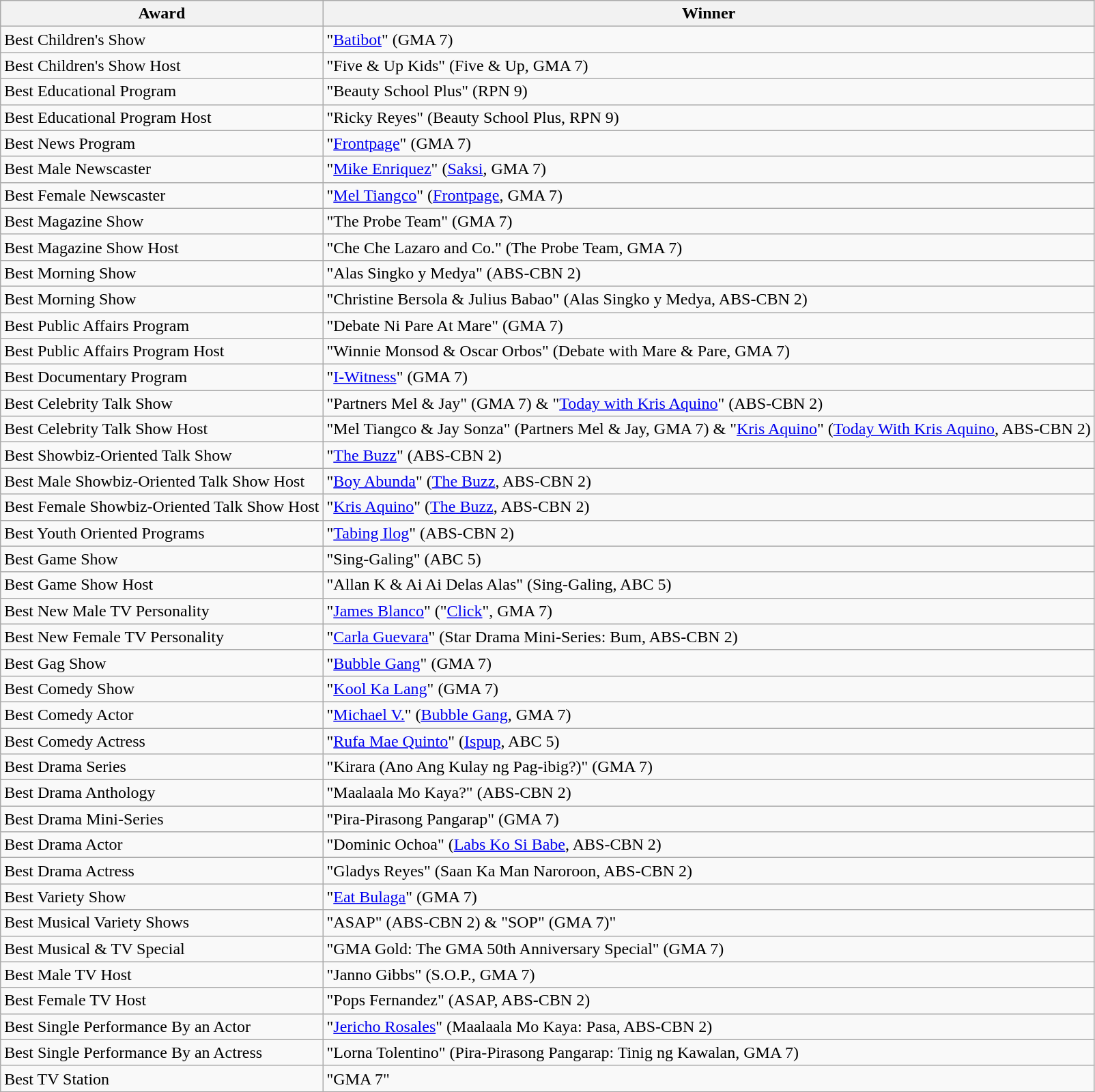<table class="wikitable sortable">
<tr>
<th>Award</th>
<th>Winner</th>
</tr>
<tr>
<td>Best Children's Show</td>
<td>"<a href='#'>Batibot</a>" (GMA 7)</td>
</tr>
<tr>
<td>Best Children's Show Host</td>
<td>"Five & Up Kids" (Five & Up, GMA 7)</td>
</tr>
<tr>
<td>Best Educational Program</td>
<td>"Beauty School Plus" (RPN 9)</td>
</tr>
<tr>
<td>Best Educational Program Host</td>
<td>"Ricky Reyes" (Beauty School Plus, RPN 9)</td>
</tr>
<tr>
<td>Best News Program</td>
<td>"<a href='#'>Frontpage</a>" (GMA 7)</td>
</tr>
<tr>
<td>Best Male Newscaster</td>
<td>"<a href='#'>Mike Enriquez</a>" (<a href='#'>Saksi</a>, GMA 7)</td>
</tr>
<tr>
<td>Best Female Newscaster</td>
<td>"<a href='#'>Mel Tiangco</a>" (<a href='#'>Frontpage</a>, GMA 7)</td>
</tr>
<tr>
<td>Best Magazine Show</td>
<td>"The Probe Team" (GMA 7)</td>
</tr>
<tr>
<td>Best Magazine Show Host</td>
<td>"Che Che Lazaro and Co." (The Probe Team, GMA 7)</td>
</tr>
<tr>
<td>Best Morning Show</td>
<td>"Alas Singko y Medya" (ABS-CBN 2)</td>
</tr>
<tr>
<td>Best Morning Show</td>
<td>"Christine Bersola & Julius Babao" (Alas Singko y Medya, ABS-CBN 2)</td>
</tr>
<tr>
<td>Best Public Affairs Program</td>
<td>"Debate Ni Pare At Mare" (GMA 7)</td>
</tr>
<tr>
<td>Best Public Affairs Program Host</td>
<td>"Winnie Monsod & Oscar Orbos" (Debate with Mare & Pare, GMA 7)</td>
</tr>
<tr>
<td>Best Documentary Program</td>
<td>"<a href='#'>I-Witness</a>" (GMA 7)</td>
</tr>
<tr>
<td>Best Celebrity Talk Show</td>
<td>"Partners Mel & Jay" (GMA 7) & "<a href='#'>Today with Kris Aquino</a>" (ABS-CBN 2)</td>
</tr>
<tr>
<td>Best Celebrity Talk Show Host</td>
<td>"Mel Tiangco & Jay Sonza" (Partners Mel & Jay, GMA 7) & "<a href='#'>Kris Aquino</a>" (<a href='#'>Today With Kris Aquino</a>, ABS-CBN 2)</td>
</tr>
<tr>
<td>Best Showbiz-Oriented Talk Show</td>
<td>"<a href='#'>The Buzz</a>" (ABS-CBN 2)</td>
</tr>
<tr>
<td>Best Male Showbiz-Oriented Talk Show Host</td>
<td>"<a href='#'>Boy Abunda</a>" (<a href='#'>The Buzz</a>, ABS-CBN 2)</td>
</tr>
<tr>
<td>Best Female Showbiz-Oriented Talk Show Host</td>
<td>"<a href='#'>Kris Aquino</a>" (<a href='#'>The Buzz</a>, ABS-CBN 2)</td>
</tr>
<tr>
<td>Best Youth Oriented Programs</td>
<td>"<a href='#'>Tabing Ilog</a>" (ABS-CBN 2)</td>
</tr>
<tr>
<td>Best Game Show</td>
<td>"Sing-Galing" (ABC 5)</td>
</tr>
<tr>
<td>Best Game Show Host</td>
<td>"Allan K & Ai Ai Delas Alas" (Sing-Galing, ABC 5)</td>
</tr>
<tr>
<td>Best New Male TV Personality</td>
<td>"<a href='#'>James Blanco</a>" ("<a href='#'>Click</a>", GMA 7)</td>
</tr>
<tr ]>
<td>Best New Female TV Personality</td>
<td>"<a href='#'>Carla Guevara</a>" (Star Drama Mini-Series: Bum, ABS-CBN 2)</td>
</tr>
<tr>
<td>Best Gag Show</td>
<td>"<a href='#'>Bubble Gang</a>" (GMA 7)</td>
</tr>
<tr>
<td>Best Comedy Show</td>
<td>"<a href='#'>Kool Ka Lang</a>" (GMA 7)</td>
</tr>
<tr>
<td>Best Comedy Actor</td>
<td>"<a href='#'>Michael V.</a>" (<a href='#'>Bubble Gang</a>, GMA 7)</td>
</tr>
<tr>
<td>Best Comedy Actress</td>
<td>"<a href='#'>Rufa Mae Quinto</a>" (<a href='#'>Ispup</a>, ABC 5)</td>
</tr>
<tr>
<td>Best Drama Series</td>
<td>"Kirara (Ano Ang Kulay ng Pag-ibig?)" (GMA 7)</td>
</tr>
<tr>
<td>Best Drama Anthology</td>
<td>"Maalaala Mo Kaya?" (ABS-CBN 2)</td>
</tr>
<tr>
<td>Best Drama Mini-Series</td>
<td>"Pira-Pirasong Pangarap" (GMA 7)</td>
</tr>
<tr>
<td>Best Drama Actor</td>
<td>"Dominic Ochoa" (<a href='#'>Labs Ko Si Babe</a>, ABS-CBN 2)</td>
</tr>
<tr>
<td>Best Drama Actress</td>
<td>"Gladys Reyes" (Saan Ka Man Naroroon, ABS-CBN 2)</td>
</tr>
<tr>
<td>Best Variety Show</td>
<td>"<a href='#'>Eat Bulaga</a>" (GMA 7)</td>
</tr>
<tr>
<td>Best Musical Variety Shows</td>
<td>"ASAP" (ABS-CBN 2) & "SOP" (GMA 7)"</td>
</tr>
<tr>
<td>Best Musical & TV Special</td>
<td>"GMA Gold: The GMA 50th Anniversary Special" (GMA 7)</td>
</tr>
<tr>
<td>Best Male TV Host</td>
<td>"Janno Gibbs" (S.O.P., GMA 7)</td>
</tr>
<tr>
<td>Best Female TV Host</td>
<td>"Pops Fernandez" (ASAP, ABS-CBN 2)</td>
</tr>
<tr>
<td>Best Single Performance By an Actor</td>
<td>"<a href='#'>Jericho Rosales</a>" (Maalaala Mo Kaya: Pasa, ABS-CBN 2)</td>
</tr>
<tr>
<td>Best Single Performance By an Actress</td>
<td>"Lorna Tolentino" (Pira-Pirasong Pangarap: Tinig ng Kawalan, GMA 7)</td>
</tr>
<tr>
<td>Best TV Station</td>
<td>"GMA 7"</td>
</tr>
</table>
